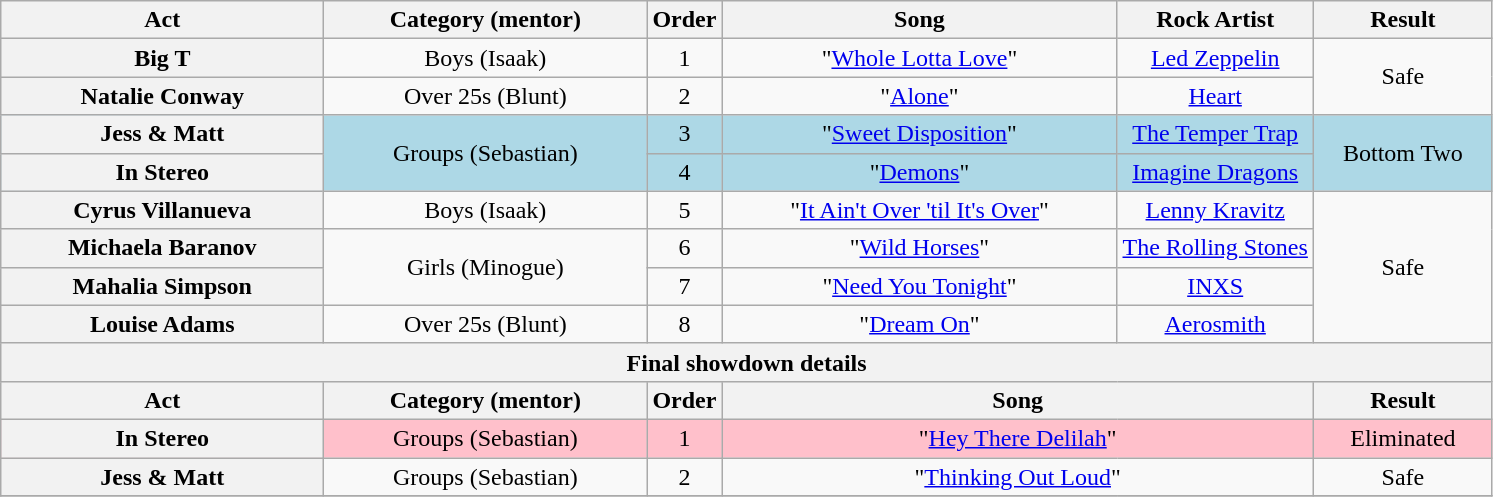<table class="wikitable plainrowheaders" style="text-align:center;">
<tr>
<th scope="col" style="width:13em;">Act</th>
<th scope="col" style="width:13em;">Category (mentor)</th>
<th scope="col">Order</th>
<th scope="col" style="width:16em;">Song</th>
<th scope="col">Rock Artist</th>
<th scope="col" style="width:7em;">Result</th>
</tr>
<tr>
<th scope="row">Big T</th>
<td>Boys (Isaak)</td>
<td>1</td>
<td>"<a href='#'>Whole Lotta Love</a>"</td>
<td><a href='#'>Led Zeppelin</a></td>
<td rowspan=2>Safe</td>
</tr>
<tr>
<th scope="row">Natalie Conway</th>
<td>Over 25s (Blunt)</td>
<td>2</td>
<td>"<a href='#'>Alone</a>"</td>
<td><a href='#'>Heart</a></td>
</tr>
<tr style="background:lightblue;">
<th scope="row">Jess & Matt</th>
<td rowspan=2>Groups (Sebastian)</td>
<td>3</td>
<td>"<a href='#'>Sweet Disposition</a>"</td>
<td><a href='#'>The Temper Trap</a></td>
<td rowspan=2>Bottom Two</td>
</tr>
<tr style="background:lightblue;">
<th scope="row">In Stereo</th>
<td>4</td>
<td>"<a href='#'>Demons</a>"</td>
<td><a href='#'>Imagine Dragons</a></td>
</tr>
<tr>
<th scope="row">Cyrus Villanueva</th>
<td>Boys (Isaak)</td>
<td>5</td>
<td>"<a href='#'>It Ain't Over 'til It's Over</a>"</td>
<td><a href='#'>Lenny Kravitz</a></td>
<td rowspan=4>Safe</td>
</tr>
<tr>
<th scope="row">Michaela Baranov</th>
<td rowspan=2>Girls (Minogue)</td>
<td>6</td>
<td>"<a href='#'>Wild Horses</a>"</td>
<td><a href='#'>The Rolling Stones</a></td>
</tr>
<tr>
<th scope="row">Mahalia Simpson</th>
<td>7</td>
<td>"<a href='#'>Need You Tonight</a>"</td>
<td><a href='#'>INXS</a></td>
</tr>
<tr>
<th scope="row">Louise Adams</th>
<td>Over 25s (Blunt)</td>
<td>8</td>
<td>"<a href='#'>Dream On</a>"</td>
<td><a href='#'>Aerosmith</a></td>
</tr>
<tr>
<th colspan="6">Final showdown details</th>
</tr>
<tr>
<th scope="col" style="width:10em;">Act</th>
<th scope="col">Category (mentor)</th>
<th scope="col">Order</th>
<th colspan=2 scope="col" style="width:16em;">Song</th>
<th scope="col" style="width:6em;">Result</th>
</tr>
<tr style="background:pink;">
<th scope="row">In Stereo</th>
<td>Groups (Sebastian)</td>
<td>1</td>
<td colspan=2>"<a href='#'>Hey There Delilah</a>"</td>
<td>Eliminated</td>
</tr>
<tr>
<th scope="row">Jess & Matt</th>
<td>Groups (Sebastian)</td>
<td>2</td>
<td colspan=2>"<a href='#'>Thinking Out Loud</a>"</td>
<td>Safe</td>
</tr>
<tr>
</tr>
</table>
